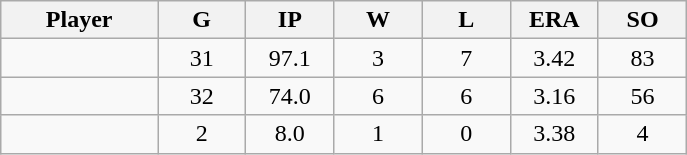<table class="wikitable sortable">
<tr>
<th bgcolor="#DDDDFF" width="16%">Player</th>
<th bgcolor="#DDDDFF" width="9%">G</th>
<th bgcolor="#DDDDFF" width="9%">IP</th>
<th bgcolor="#DDDDFF" width="9%">W</th>
<th bgcolor="#DDDDFF" width="9%">L</th>
<th bgcolor="#DDDDFF" width="9%">ERA</th>
<th bgcolor="#DDDDFF" width="9%">SO</th>
</tr>
<tr align="center">
<td></td>
<td>31</td>
<td>97.1</td>
<td>3</td>
<td>7</td>
<td>3.42</td>
<td>83</td>
</tr>
<tr align="center">
<td></td>
<td>32</td>
<td>74.0</td>
<td>6</td>
<td>6</td>
<td>3.16</td>
<td>56</td>
</tr>
<tr align="center">
<td></td>
<td>2</td>
<td>8.0</td>
<td>1</td>
<td>0</td>
<td>3.38</td>
<td>4</td>
</tr>
</table>
